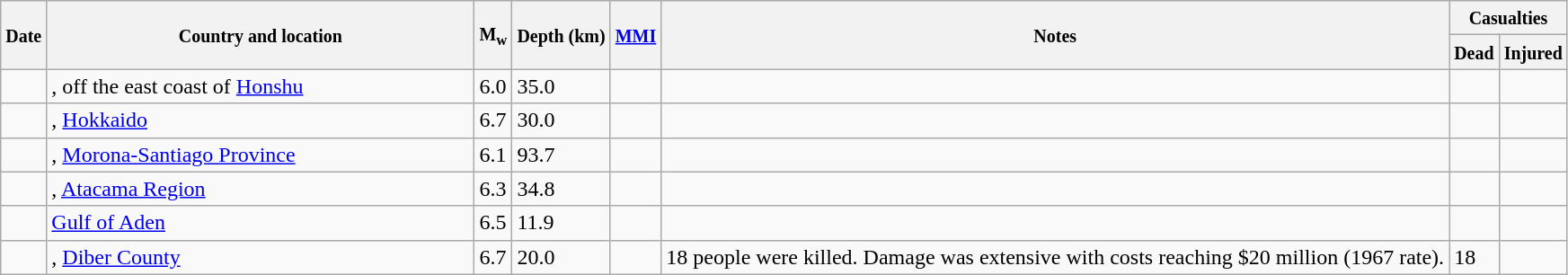<table class="wikitable sortable sort-under" style="border:1px black; margin-left:1em;">
<tr>
<th rowspan="2"><small>Date</small></th>
<th rowspan="2" style="width: 310px"><small>Country and location</small></th>
<th rowspan="2"><small>M<sub>w</sub></small></th>
<th rowspan="2"><small>Depth (km)</small></th>
<th rowspan="2"><small><a href='#'>MMI</a></small></th>
<th rowspan="2" class="unsortable"><small>Notes</small></th>
<th colspan="2"><small>Casualties</small></th>
</tr>
<tr>
<th><small>Dead</small></th>
<th><small>Injured</small></th>
</tr>
<tr>
<td></td>
<td>, off the east coast of <a href='#'>Honshu</a></td>
<td>6.0</td>
<td>35.0</td>
<td></td>
<td></td>
<td></td>
<td></td>
</tr>
<tr>
<td></td>
<td>, <a href='#'>Hokkaido</a></td>
<td>6.7</td>
<td>30.0</td>
<td></td>
<td></td>
<td></td>
<td></td>
</tr>
<tr>
<td></td>
<td>, <a href='#'>Morona-Santiago Province</a></td>
<td>6.1</td>
<td>93.7</td>
<td></td>
<td></td>
<td></td>
<td></td>
</tr>
<tr>
<td></td>
<td>, <a href='#'>Atacama Region</a></td>
<td>6.3</td>
<td>34.8</td>
<td></td>
<td></td>
<td></td>
<td></td>
</tr>
<tr>
<td></td>
<td><a href='#'>Gulf of Aden</a></td>
<td>6.5</td>
<td>11.9</td>
<td></td>
<td></td>
<td></td>
<td></td>
</tr>
<tr>
<td></td>
<td>, <a href='#'>Diber County</a></td>
<td>6.7</td>
<td>20.0</td>
<td></td>
<td>18 people were killed. Damage was extensive with costs reaching $20 million (1967 rate).</td>
<td>18</td>
<td></td>
</tr>
</table>
